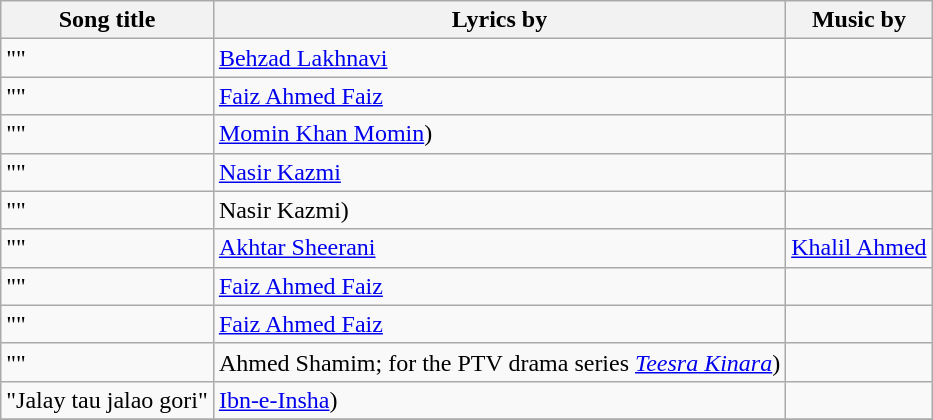<table class="wikitable">
<tr>
<th>Song title</th>
<th>Lyrics by</th>
<th>Music by</th>
</tr>
<tr>
<td>""</td>
<td><a href='#'>Behzad Lakhnavi</a></td>
<td></td>
</tr>
<tr>
<td>""</td>
<td><a href='#'>Faiz Ahmed Faiz</a></td>
<td></td>
</tr>
<tr>
<td>""</td>
<td><a href='#'>Momin Khan Momin</a>)</td>
<td></td>
</tr>
<tr>
<td>""</td>
<td><a href='#'>Nasir Kazmi</a></td>
<td></td>
</tr>
<tr>
<td>""</td>
<td>Nasir Kazmi)</td>
</tr>
<tr>
<td>""</td>
<td><a href='#'>Akhtar Sheerani</a></td>
<td><a href='#'>Khalil Ahmed</a></td>
</tr>
<tr>
<td>""</td>
<td><a href='#'>Faiz Ahmed Faiz</a></td>
<td></td>
</tr>
<tr>
<td>""</td>
<td><a href='#'>Faiz Ahmed Faiz</a></td>
<td></td>
</tr>
<tr>
<td>""</td>
<td>Ahmed Shamim; for the PTV drama series <em><a href='#'>Teesra Kinara</a></em>)</td>
<td></td>
</tr>
<tr>
<td>"Jalay tau jalao gori"</td>
<td><a href='#'>Ibn-e-Insha</a>)</td>
<td></td>
</tr>
<tr>
</tr>
</table>
